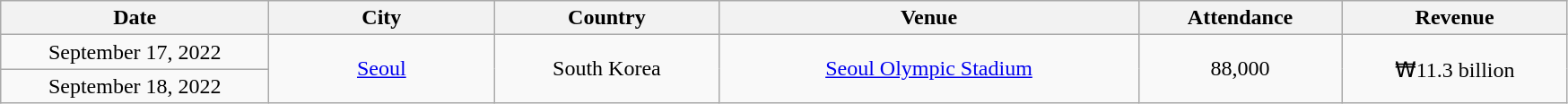<table class="wikitable plainrowheaders" style="text-align:center;">
<tr>
<th scope="col" style="width:12em;">Date</th>
<th scope="col" style="width:10em;">City</th>
<th scope="col" style="width:10em;">Country</th>
<th scope="col" style="width:19em;">Venue</th>
<th scope="col" style="width:9em;">Attendance</th>
<th scope="col" style="width:10em;">Revenue</th>
</tr>
<tr>
<td>September 17, 2022</td>
<td rowspan="2"><a href='#'>Seoul</a></td>
<td rowspan="2">South Korea</td>
<td rowspan="2"><a href='#'>Seoul Olympic Stadium</a></td>
<td rowspan="2">88,000</td>
<td rowspan="2">₩11.3 billion</td>
</tr>
<tr>
<td>September 18, 2022</td>
</tr>
</table>
